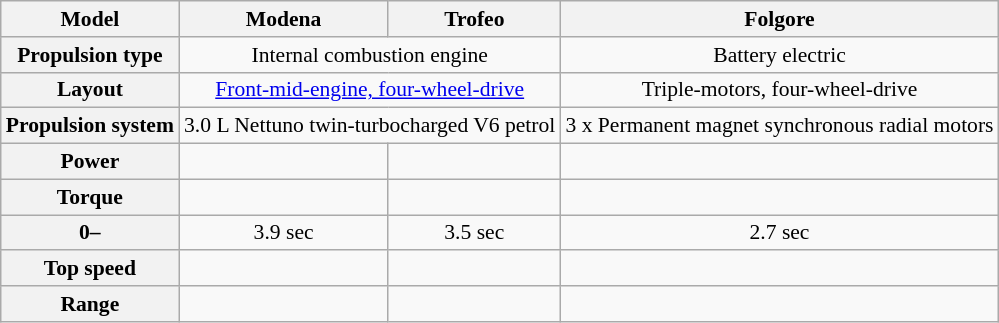<table class="wikitable" style="text-align: center;font-size:90%;">
<tr>
<th>Model</th>
<th>Modena</th>
<th>Trofeo</th>
<th>Folgore</th>
</tr>
<tr>
<th>Propulsion type</th>
<td colspan="2">Internal combustion engine</td>
<td>Battery electric</td>
</tr>
<tr>
<th>Layout</th>
<td colspan="2"><a href='#'>Front-mid-engine, four-wheel-drive</a></td>
<td>Triple-motors, four-wheel-drive</td>
</tr>
<tr>
<th>Propulsion system</th>
<td colspan="2">3.0 L Nettuno twin-turbocharged V6 petrol</td>
<td>3 x Permanent magnet synchronous radial motors</td>
</tr>
<tr>
<th>Power</th>
<td></td>
<td></td>
<td></td>
</tr>
<tr>
<th>Torque</th>
<td></td>
<td></td>
<td></td>
</tr>
<tr>
<th>0–</th>
<td>3.9 sec</td>
<td>3.5 sec</td>
<td>2.7 sec</td>
</tr>
<tr>
<th>Top speed</th>
<td></td>
<td></td>
<td></td>
</tr>
<tr>
<th>Range</th>
<td></td>
<td></td>
<td></td>
</tr>
</table>
